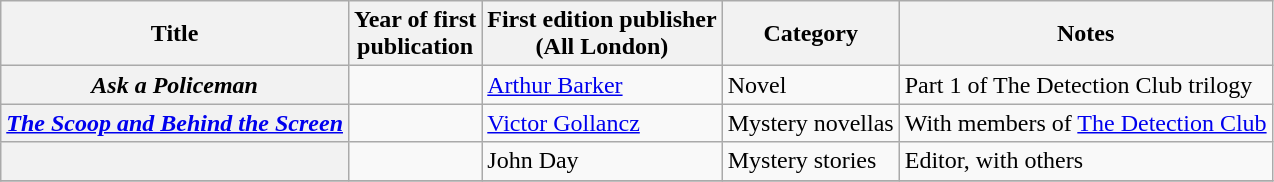<table class="wikitable plainrowheaders sortable" style="margin-right: 0;">
<tr>
<th scope="col">Title</th>
<th scope="col">Year of first<br>publication</th>
<th scope="col">First edition publisher<br>(All London)</th>
<th scope="col">Category</th>
<th scope="col" class="unsortable">Notes</th>
</tr>
<tr>
<th scope="row"><em>Ask a Policeman</em></th>
<td></td>
<td><a href='#'>Arthur Barker</a></td>
<td>Novel</td>
<td>Part 1 of The Detection Club trilogy</td>
</tr>
<tr>
<th scope="row"><em><a href='#'>The Scoop and Behind the Screen</a></em></th>
<td></td>
<td><a href='#'>Victor Gollancz</a></td>
<td>Mystery novellas</td>
<td>With members of <a href='#'>The Detection Club</a></td>
</tr>
<tr>
<th scope="row"></th>
<td></td>
<td>John Day</td>
<td>Mystery stories</td>
<td>Editor, with others</td>
</tr>
<tr>
</tr>
</table>
